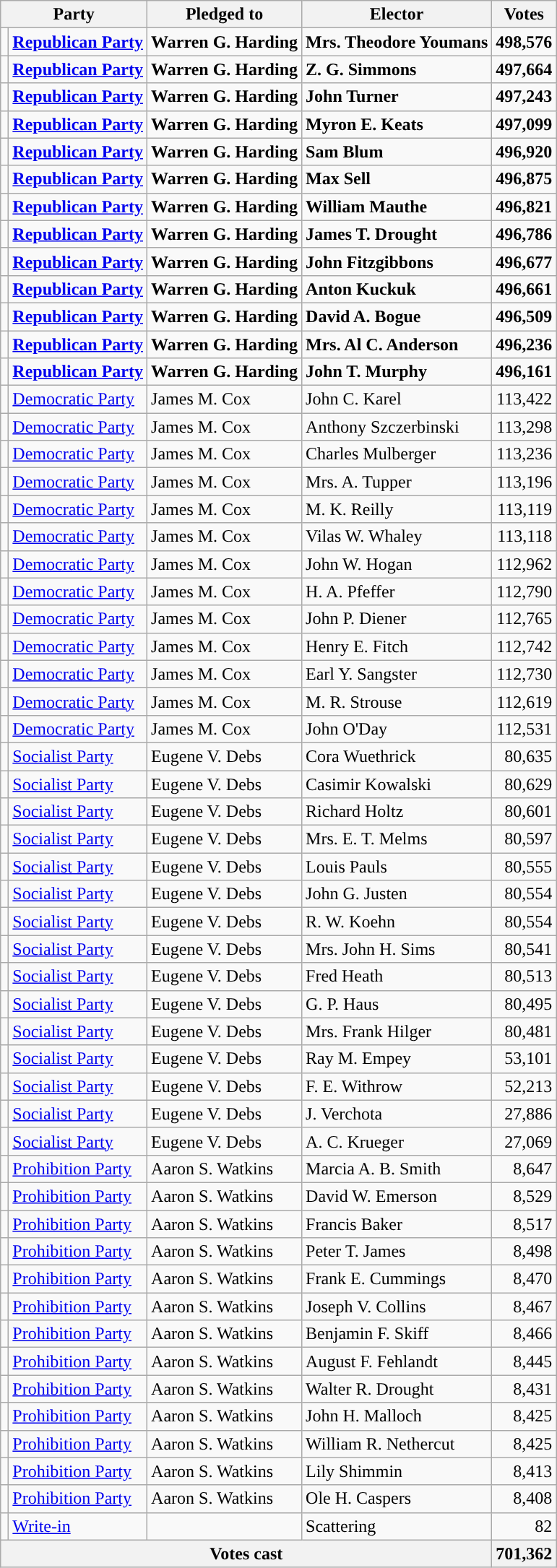<table class="wikitable">
<tr>
<th colspan=2>Party</th>
<th>Pledged to</th>
<th>Elector</th>
<th>Votes</th>
</tr>
<tr style="font-weight:bold">
<td></td>
<td><a href='#'>Republican Party</a></td>
<td>Warren G. Harding</td>
<td>Mrs. Theodore Youmans</td>
<td align="right">498,576</td>
</tr>
<tr style="font-weight:bold">
<td></td>
<td><a href='#'>Republican Party</a></td>
<td>Warren G. Harding</td>
<td>Z. G. Simmons</td>
<td align="right">497,664</td>
</tr>
<tr style="font-weight:bold">
<td></td>
<td><a href='#'>Republican Party</a></td>
<td>Warren G. Harding</td>
<td>John Turner</td>
<td align="right">497,243</td>
</tr>
<tr style="font-weight:bold">
<td></td>
<td><a href='#'>Republican Party</a></td>
<td>Warren G. Harding</td>
<td>Myron E. Keats</td>
<td align="right">497,099</td>
</tr>
<tr style="font-weight:bold">
<td></td>
<td><a href='#'>Republican Party</a></td>
<td>Warren G. Harding</td>
<td>Sam Blum</td>
<td align="right">496,920</td>
</tr>
<tr style="font-weight:bold">
<td></td>
<td><a href='#'>Republican Party</a></td>
<td>Warren G. Harding</td>
<td>Max Sell</td>
<td align="right">496,875</td>
</tr>
<tr style="font-weight:bold">
<td></td>
<td><a href='#'>Republican Party</a></td>
<td>Warren G. Harding</td>
<td>William Mauthe</td>
<td align="right">496,821</td>
</tr>
<tr style="font-weight:bold">
<td></td>
<td><a href='#'>Republican Party</a></td>
<td>Warren G. Harding</td>
<td>James T. Drought</td>
<td align="right">496,786</td>
</tr>
<tr style="font-weight:bold">
<td></td>
<td><a href='#'>Republican Party</a></td>
<td>Warren G. Harding</td>
<td>John Fitzgibbons</td>
<td align="right">496,677</td>
</tr>
<tr style="font-weight:bold">
<td></td>
<td><a href='#'>Republican Party</a></td>
<td>Warren G. Harding</td>
<td>Anton Kuckuk</td>
<td align="right">496,661</td>
</tr>
<tr style="font-weight:bold">
<td></td>
<td><a href='#'>Republican Party</a></td>
<td>Warren G. Harding</td>
<td>David A. Bogue</td>
<td align="right">496,509</td>
</tr>
<tr style="font-weight:bold">
<td></td>
<td><a href='#'>Republican Party</a></td>
<td>Warren G. Harding</td>
<td>Mrs. Al C. Anderson</td>
<td align="right">496,236</td>
</tr>
<tr style="font-weight:bold">
<td></td>
<td><a href='#'>Republican Party</a></td>
<td>Warren G. Harding</td>
<td>John T. Murphy</td>
<td align="right">496,161</td>
</tr>
<tr>
<td></td>
<td><a href='#'>Democratic Party</a></td>
<td>James M. Cox</td>
<td>John C. Karel</td>
<td align="right">113,422</td>
</tr>
<tr>
<td></td>
<td><a href='#'>Democratic Party</a></td>
<td>James M. Cox</td>
<td>Anthony Szczerbinski</td>
<td align="right">113,298</td>
</tr>
<tr>
<td></td>
<td><a href='#'>Democratic Party</a></td>
<td>James M. Cox</td>
<td>Charles Mulberger</td>
<td align="right">113,236</td>
</tr>
<tr>
<td></td>
<td><a href='#'>Democratic Party</a></td>
<td>James M. Cox</td>
<td>Mrs. A. Tupper</td>
<td align="right">113,196</td>
</tr>
<tr>
<td></td>
<td><a href='#'>Democratic Party</a></td>
<td>James M. Cox</td>
<td>M. K. Reilly</td>
<td align="right">113,119</td>
</tr>
<tr>
<td></td>
<td><a href='#'>Democratic Party</a></td>
<td>James M. Cox</td>
<td>Vilas W. Whaley</td>
<td align="right">113,118</td>
</tr>
<tr>
<td></td>
<td><a href='#'>Democratic Party</a></td>
<td>James M. Cox</td>
<td>John W. Hogan</td>
<td align="right">112,962</td>
</tr>
<tr>
<td></td>
<td><a href='#'>Democratic Party</a></td>
<td>James M. Cox</td>
<td>H. A. Pfeffer</td>
<td align="right">112,790</td>
</tr>
<tr>
<td></td>
<td><a href='#'>Democratic Party</a></td>
<td>James M. Cox</td>
<td>John P. Diener</td>
<td align="right">112,765</td>
</tr>
<tr>
<td></td>
<td><a href='#'>Democratic Party</a></td>
<td>James M. Cox</td>
<td>Henry E. Fitch</td>
<td align="right">112,742</td>
</tr>
<tr>
<td></td>
<td><a href='#'>Democratic Party</a></td>
<td>James M. Cox</td>
<td>Earl Y. Sangster</td>
<td align="right">112,730</td>
</tr>
<tr>
<td></td>
<td><a href='#'>Democratic Party</a></td>
<td>James M. Cox</td>
<td>M. R. Strouse</td>
<td align="right">112,619</td>
</tr>
<tr>
<td></td>
<td><a href='#'>Democratic Party</a></td>
<td>James M. Cox</td>
<td>John O'Day</td>
<td align="right">112,531</td>
</tr>
<tr>
<td></td>
<td><a href='#'>Socialist Party</a></td>
<td>Eugene V. Debs</td>
<td>Cora Wuethrick</td>
<td align="right">80,635</td>
</tr>
<tr>
<td></td>
<td><a href='#'>Socialist Party</a></td>
<td>Eugene V. Debs</td>
<td>Casimir Kowalski</td>
<td align="right">80,629</td>
</tr>
<tr>
<td></td>
<td><a href='#'>Socialist Party</a></td>
<td>Eugene V. Debs</td>
<td>Richard Holtz</td>
<td align="right">80,601</td>
</tr>
<tr>
<td></td>
<td><a href='#'>Socialist Party</a></td>
<td>Eugene V. Debs</td>
<td>Mrs. E. T. Melms</td>
<td align="right">80,597</td>
</tr>
<tr>
<td></td>
<td><a href='#'>Socialist Party</a></td>
<td>Eugene V. Debs</td>
<td>Louis Pauls</td>
<td align="right">80,555</td>
</tr>
<tr>
<td></td>
<td><a href='#'>Socialist Party</a></td>
<td>Eugene V. Debs</td>
<td>John G. Justen</td>
<td align="right">80,554</td>
</tr>
<tr>
<td></td>
<td><a href='#'>Socialist Party</a></td>
<td>Eugene V. Debs</td>
<td>R. W. Koehn</td>
<td align="right">80,554</td>
</tr>
<tr>
<td></td>
<td><a href='#'>Socialist Party</a></td>
<td>Eugene V. Debs</td>
<td>Mrs. John H. Sims</td>
<td align="right">80,541</td>
</tr>
<tr>
<td></td>
<td><a href='#'>Socialist Party</a></td>
<td>Eugene V. Debs</td>
<td>Fred Heath</td>
<td align="right">80,513</td>
</tr>
<tr>
<td></td>
<td><a href='#'>Socialist Party</a></td>
<td>Eugene V. Debs</td>
<td>G. P. Haus</td>
<td align="right">80,495</td>
</tr>
<tr>
<td></td>
<td><a href='#'>Socialist Party</a></td>
<td>Eugene V. Debs</td>
<td>Mrs. Frank Hilger</td>
<td align="right">80,481</td>
</tr>
<tr>
<td></td>
<td><a href='#'>Socialist Party</a></td>
<td>Eugene V. Debs</td>
<td>Ray M. Empey</td>
<td align="right">53,101</td>
</tr>
<tr>
<td></td>
<td><a href='#'>Socialist Party</a></td>
<td>Eugene V. Debs</td>
<td>F. E. Withrow</td>
<td align="right">52,213</td>
</tr>
<tr>
<td></td>
<td><a href='#'>Socialist Party</a></td>
<td>Eugene V. Debs</td>
<td>J. Verchota</td>
<td align="right">27,886</td>
</tr>
<tr>
<td></td>
<td><a href='#'>Socialist Party</a></td>
<td>Eugene V. Debs</td>
<td>A. C. Krueger</td>
<td align="right">27,069</td>
</tr>
<tr>
<td></td>
<td><a href='#'>Prohibition Party</a></td>
<td>Aaron S. Watkins</td>
<td>Marcia A. B. Smith</td>
<td align="right">8,647</td>
</tr>
<tr>
<td></td>
<td><a href='#'>Prohibition Party</a></td>
<td>Aaron S. Watkins</td>
<td>David W. Emerson</td>
<td align="right">8,529</td>
</tr>
<tr>
<td></td>
<td><a href='#'>Prohibition Party</a></td>
<td>Aaron S. Watkins</td>
<td>Francis Baker</td>
<td align="right">8,517</td>
</tr>
<tr>
<td></td>
<td><a href='#'>Prohibition Party</a></td>
<td>Aaron S. Watkins</td>
<td>Peter T. James</td>
<td align="right">8,498</td>
</tr>
<tr>
<td></td>
<td><a href='#'>Prohibition Party</a></td>
<td>Aaron S. Watkins</td>
<td>Frank E. Cummings</td>
<td align="right">8,470</td>
</tr>
<tr>
<td></td>
<td><a href='#'>Prohibition Party</a></td>
<td>Aaron S. Watkins</td>
<td>Joseph V. Collins</td>
<td align="right">8,467</td>
</tr>
<tr>
<td></td>
<td><a href='#'>Prohibition Party</a></td>
<td>Aaron S. Watkins</td>
<td>Benjamin F. Skiff</td>
<td align="right">8,466</td>
</tr>
<tr>
<td></td>
<td><a href='#'>Prohibition Party</a></td>
<td>Aaron S. Watkins</td>
<td>August F. Fehlandt</td>
<td align="right">8,445</td>
</tr>
<tr>
<td></td>
<td><a href='#'>Prohibition Party</a></td>
<td>Aaron S. Watkins</td>
<td>Walter R. Drought</td>
<td align="right">8,431</td>
</tr>
<tr>
<td></td>
<td><a href='#'>Prohibition Party</a></td>
<td>Aaron S. Watkins</td>
<td>John H. Malloch</td>
<td align="right">8,425</td>
</tr>
<tr>
<td></td>
<td><a href='#'>Prohibition Party</a></td>
<td>Aaron S. Watkins</td>
<td>William R. Nethercut</td>
<td align="right">8,425</td>
</tr>
<tr>
<td></td>
<td><a href='#'>Prohibition Party</a></td>
<td>Aaron S. Watkins</td>
<td>Lily Shimmin</td>
<td align="right">8,413</td>
</tr>
<tr>
<td></td>
<td><a href='#'>Prohibition Party</a></td>
<td>Aaron S. Watkins</td>
<td>Ole H. Caspers</td>
<td align="right">8,408</td>
</tr>
<tr>
<td></td>
<td><a href='#'>Write-in</a></td>
<td></td>
<td>Scattering</td>
<td align="right">82</td>
</tr>
<tr>
<th colspan="4">Votes cast</th>
<th>701,362</th>
</tr>
</table>
